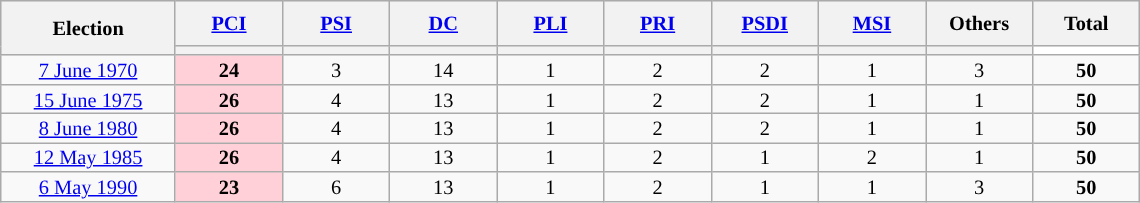<table class="wikitable" style="text-align:center;font-size:85%;line-height:13px">
<tr style="height:30px; background-color:#E9E9E9">
<th style="width:110px;" rowspan="2">Election</th>
<th style="width:65px;"><a href='#'>PCI</a></th>
<th style="width:65px;"><a href='#'>PSI</a></th>
<th style="width:65px;"><a href='#'>DC</a></th>
<th style="width:65px;"><a href='#'>PLI</a></th>
<th style="width:65px;"><a href='#'>PRI</a></th>
<th style="width:65px;"><a href='#'>PSDI</a></th>
<th style="width:65px;"><a href='#'>MSI</a></th>
<th style="width:65px;">Others</th>
<th style="width:65px;">Total</th>
</tr>
<tr>
<th style="color:inherit;background:"></th>
<th style="color:inherit;background:"></th>
<th style="color:inherit;background:"></th>
<th style="color:inherit;background:"></th>
<th style="color:inherit;background:"></th>
<th style="color:inherit;background:"></th>
<th style="color:inherit;background:"></th>
<th style="color:inherit;background:"></th>
<th style="color:inherit;background:white;"></th>
</tr>
<tr>
<td><a href='#'>7 June 1970</a></td>
<td style="background:#FFD0D7"><strong>24</strong></td>
<td>3</td>
<td>14</td>
<td>1</td>
<td>2</td>
<td>2</td>
<td>1</td>
<td>3</td>
<td><strong>50</strong></td>
</tr>
<tr>
<td><a href='#'>15 June 1975</a></td>
<td style="background:#FFD0D7"><strong>26</strong></td>
<td>4</td>
<td>13</td>
<td>1</td>
<td>2</td>
<td>2</td>
<td>1</td>
<td>1</td>
<td><strong>50</strong></td>
</tr>
<tr>
<td><a href='#'>8 June 1980</a></td>
<td style="background:#FFD0D7"><strong>26</strong></td>
<td>4</td>
<td>13</td>
<td>1</td>
<td>2</td>
<td>2</td>
<td>1</td>
<td>1</td>
<td><strong>50</strong></td>
</tr>
<tr>
<td><a href='#'>12 May 1985</a></td>
<td style="background:#FFD0D7"><strong>26</strong></td>
<td>4</td>
<td>13</td>
<td>1</td>
<td>2</td>
<td>1</td>
<td>2</td>
<td>1</td>
<td><strong>50</strong></td>
</tr>
<tr>
<td><a href='#'>6 May 1990</a></td>
<td style="background:#FFD0D7"><strong>23</strong></td>
<td>6</td>
<td>13</td>
<td>1</td>
<td>2</td>
<td>1</td>
<td>1</td>
<td>3</td>
<td><strong>50</strong></td>
</tr>
</table>
